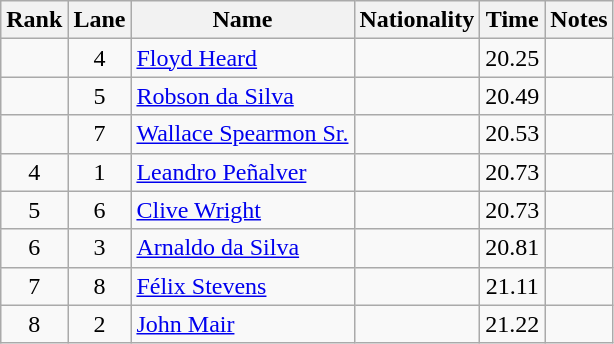<table class="wikitable sortable" style="text-align:center">
<tr>
<th>Rank</th>
<th>Lane</th>
<th>Name</th>
<th>Nationality</th>
<th>Time</th>
<th>Notes</th>
</tr>
<tr>
<td></td>
<td>4</td>
<td align=left><a href='#'>Floyd Heard</a></td>
<td align=left></td>
<td>20.25</td>
<td></td>
</tr>
<tr>
<td></td>
<td>5</td>
<td align=left><a href='#'>Robson da Silva</a></td>
<td align=left></td>
<td>20.49</td>
<td></td>
</tr>
<tr>
<td></td>
<td>7</td>
<td align=left><a href='#'>Wallace Spearmon Sr.</a></td>
<td align=left></td>
<td>20.53</td>
<td></td>
</tr>
<tr>
<td>4</td>
<td>1</td>
<td align=left><a href='#'>Leandro Peñalver</a></td>
<td align=left></td>
<td>20.73</td>
<td></td>
</tr>
<tr>
<td>5</td>
<td>6</td>
<td align=left><a href='#'>Clive Wright</a></td>
<td align=left></td>
<td>20.73</td>
<td></td>
</tr>
<tr>
<td>6</td>
<td>3</td>
<td align=left><a href='#'>Arnaldo da Silva</a></td>
<td align=left></td>
<td>20.81</td>
<td></td>
</tr>
<tr>
<td>7</td>
<td>8</td>
<td align=left><a href='#'>Félix Stevens</a></td>
<td align=left></td>
<td>21.11</td>
<td></td>
</tr>
<tr>
<td>8</td>
<td>2</td>
<td align=left><a href='#'>John Mair</a></td>
<td align=left></td>
<td>21.22</td>
<td></td>
</tr>
</table>
